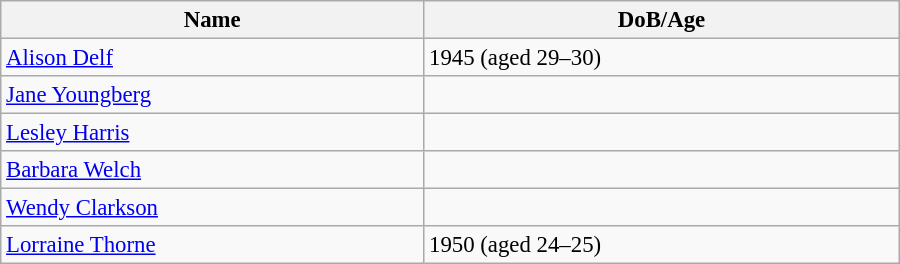<table class="wikitable" style="width:600px; font-size:95%;">
<tr>
<th align="left">Name</th>
<th align="left">DoB/Age</th>
</tr>
<tr>
<td align="left"><a href='#'>Alison Delf</a></td>
<td align="left">1945 (aged 29–30)</td>
</tr>
<tr>
<td align="left"><a href='#'>Jane Youngberg</a></td>
<td align="left"></td>
</tr>
<tr>
<td align="left"><a href='#'>Lesley Harris</a></td>
<td align="left"></td>
</tr>
<tr>
<td align="left"><a href='#'>Barbara Welch</a></td>
<td align="left"></td>
</tr>
<tr>
<td align="left"><a href='#'>Wendy Clarkson</a></td>
<td align="left"></td>
</tr>
<tr>
<td align="left"><a href='#'>Lorraine Thorne</a></td>
<td align="left">1950 (aged 24–25)</td>
</tr>
</table>
